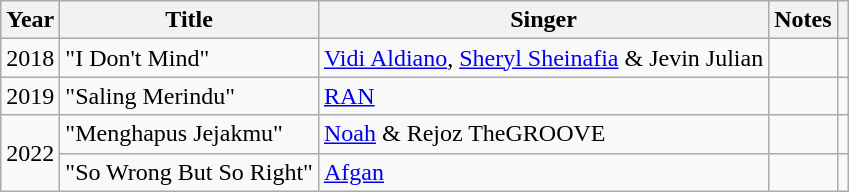<table class="wikitable unsortable">
<tr>
<th>Year</th>
<th>Title</th>
<th>Singer</th>
<th>Notes</th>
<th></th>
</tr>
<tr>
<td>2018</td>
<td>"I Don't Mind"</td>
<td><a href='#'>Vidi Aldiano</a>, <a href='#'>Sheryl Sheinafia</a> & Jevin Julian</td>
<td></td>
<td align="center"></td>
</tr>
<tr>
<td>2019</td>
<td>"Saling Merindu"</td>
<td><a href='#'>RAN</a></td>
<td></td>
<td align="center"></td>
</tr>
<tr>
<td rowspan="2">2022</td>
<td>"Menghapus Jejakmu"</td>
<td><a href='#'>Noah</a> & Rejoz TheGROOVE</td>
<td></td>
<td align="center"></td>
</tr>
<tr>
<td>"So Wrong But So Right"</td>
<td><a href='#'>Afgan</a></td>
<td></td>
<td align="center"></td>
</tr>
</table>
